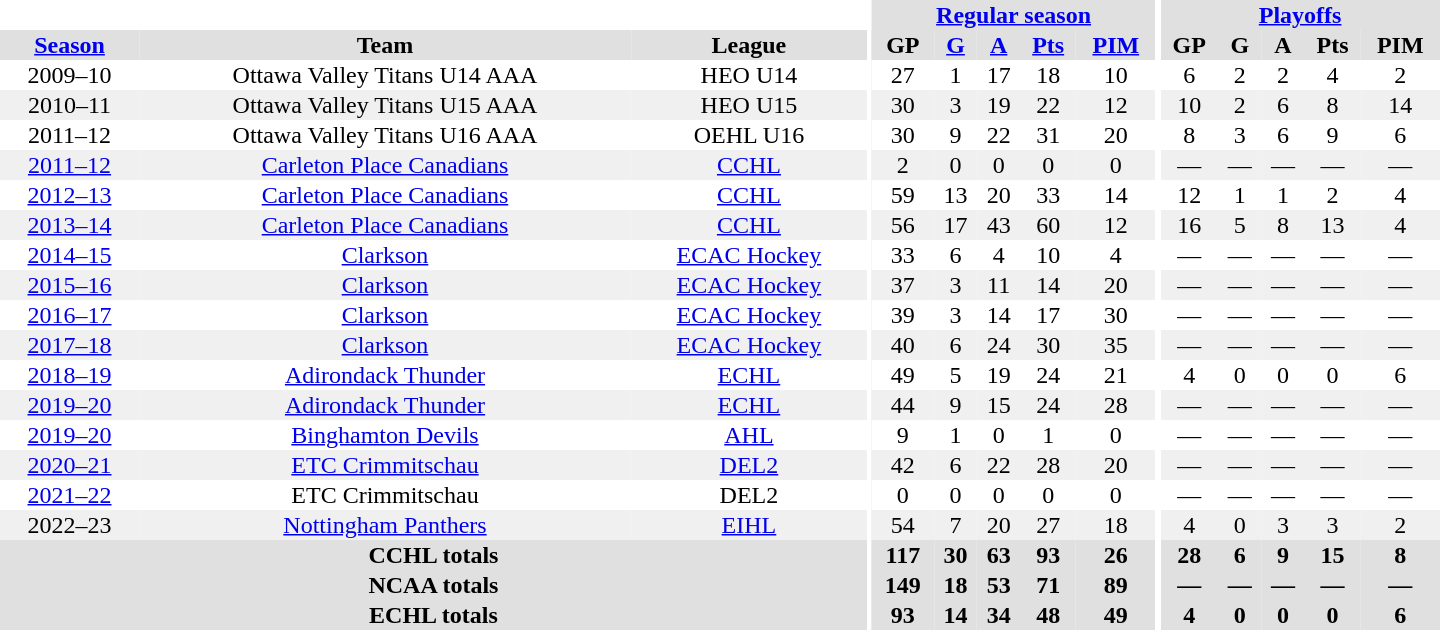<table border="0" cellpadding="1" cellspacing="0" style="text-align:center; width:60em">
<tr bgcolor="#e0e0e0">
<th colspan="3" bgcolor="#ffffff"></th>
<th rowspan="102" bgcolor="#ffffff"></th>
<th colspan="5"><a href='#'>Regular season</a></th>
<th rowspan="102" bgcolor="#ffffff"></th>
<th colspan="5"><a href='#'>Playoffs</a></th>
</tr>
<tr bgcolor="#e0e0e0">
<th><a href='#'>Season</a></th>
<th>Team</th>
<th>League</th>
<th>GP</th>
<th><a href='#'>G</a></th>
<th><a href='#'>A</a></th>
<th><a href='#'>Pts</a></th>
<th><a href='#'>PIM</a></th>
<th>GP</th>
<th>G</th>
<th>A</th>
<th>Pts</th>
<th>PIM</th>
</tr>
<tr>
<td>2009–10</td>
<td>Ottawa Valley Titans U14 AAA</td>
<td>HEO U14</td>
<td>27</td>
<td>1</td>
<td>17</td>
<td>18</td>
<td>10</td>
<td>6</td>
<td>2</td>
<td>2</td>
<td>4</td>
<td>2</td>
</tr>
<tr bgcolor="f0f0f0">
<td>2010–11</td>
<td>Ottawa Valley Titans U15 AAA</td>
<td>HEO U15</td>
<td>30</td>
<td>3</td>
<td>19</td>
<td>22</td>
<td>12</td>
<td>10</td>
<td>2</td>
<td>6</td>
<td>8</td>
<td>14</td>
</tr>
<tr>
<td>2011–12</td>
<td>Ottawa Valley Titans U16 AAA</td>
<td>OEHL U16</td>
<td>30</td>
<td>9</td>
<td>22</td>
<td>31</td>
<td>20</td>
<td>8</td>
<td>3</td>
<td>6</td>
<td>9</td>
<td>6</td>
</tr>
<tr bgcolor="f0f0f0">
<td><a href='#'>2011–12</a></td>
<td><a href='#'>Carleton Place Canadians</a></td>
<td><a href='#'>CCHL</a></td>
<td>2</td>
<td>0</td>
<td>0</td>
<td>0</td>
<td>0</td>
<td>—</td>
<td>—</td>
<td>—</td>
<td>—</td>
<td>—</td>
</tr>
<tr>
<td><a href='#'>2012–13</a></td>
<td><a href='#'>Carleton Place Canadians</a></td>
<td><a href='#'>CCHL</a></td>
<td>59</td>
<td>13</td>
<td>20</td>
<td>33</td>
<td>14</td>
<td>12</td>
<td>1</td>
<td>1</td>
<td>2</td>
<td>4</td>
</tr>
<tr bgcolor="f0f0f0">
<td><a href='#'>2013–14</a></td>
<td><a href='#'>Carleton Place Canadians</a></td>
<td><a href='#'>CCHL</a></td>
<td>56</td>
<td>17</td>
<td>43</td>
<td>60</td>
<td>12</td>
<td>16</td>
<td>5</td>
<td>8</td>
<td>13</td>
<td>4</td>
</tr>
<tr>
<td><a href='#'>2014–15</a></td>
<td><a href='#'>Clarkson</a></td>
<td><a href='#'>ECAC Hockey</a></td>
<td>33</td>
<td>6</td>
<td>4</td>
<td>10</td>
<td>4</td>
<td>—</td>
<td>—</td>
<td>—</td>
<td>—</td>
<td>—</td>
</tr>
<tr bgcolor="f0f0f0">
<td><a href='#'>2015–16</a></td>
<td><a href='#'>Clarkson</a></td>
<td><a href='#'>ECAC Hockey</a></td>
<td>37</td>
<td>3</td>
<td>11</td>
<td>14</td>
<td>20</td>
<td>—</td>
<td>—</td>
<td>—</td>
<td>—</td>
<td>—</td>
</tr>
<tr>
<td><a href='#'>2016–17</a></td>
<td><a href='#'>Clarkson</a></td>
<td><a href='#'>ECAC Hockey</a></td>
<td>39</td>
<td>3</td>
<td>14</td>
<td>17</td>
<td>30</td>
<td>—</td>
<td>—</td>
<td>—</td>
<td>—</td>
<td>—</td>
</tr>
<tr bgcolor="f0f0f0">
<td><a href='#'>2017–18</a></td>
<td><a href='#'>Clarkson</a></td>
<td><a href='#'>ECAC Hockey</a></td>
<td>40</td>
<td>6</td>
<td>24</td>
<td>30</td>
<td>35</td>
<td>—</td>
<td>—</td>
<td>—</td>
<td>—</td>
<td>—</td>
</tr>
<tr>
<td><a href='#'>2018–19</a></td>
<td><a href='#'>Adirondack Thunder</a></td>
<td><a href='#'>ECHL</a></td>
<td>49</td>
<td>5</td>
<td>19</td>
<td>24</td>
<td>21</td>
<td>4</td>
<td>0</td>
<td>0</td>
<td>0</td>
<td>6</td>
</tr>
<tr bgcolor="f0f0f0">
<td><a href='#'>2019–20</a></td>
<td><a href='#'>Adirondack Thunder</a></td>
<td><a href='#'>ECHL</a></td>
<td>44</td>
<td>9</td>
<td>15</td>
<td>24</td>
<td>28</td>
<td>—</td>
<td>—</td>
<td>—</td>
<td>—</td>
<td>—</td>
</tr>
<tr>
<td><a href='#'>2019–20</a></td>
<td><a href='#'>Binghamton Devils</a></td>
<td><a href='#'>AHL</a></td>
<td>9</td>
<td>1</td>
<td>0</td>
<td>1</td>
<td>0</td>
<td>—</td>
<td>—</td>
<td>—</td>
<td>—</td>
<td>—</td>
</tr>
<tr bgcolor="f0f0f0">
<td><a href='#'>2020–21</a></td>
<td><a href='#'>ETC Crimmitschau</a></td>
<td><a href='#'>DEL2</a></td>
<td>42</td>
<td>6</td>
<td>22</td>
<td>28</td>
<td>20</td>
<td>—</td>
<td>—</td>
<td>—</td>
<td>—</td>
<td>—</td>
</tr>
<tr>
<td><a href='#'>2021–22</a></td>
<td>ETC Crimmitschau</td>
<td>DEL2</td>
<td>0</td>
<td>0</td>
<td>0</td>
<td>0</td>
<td>0</td>
<td>—</td>
<td>—</td>
<td>—</td>
<td>—</td>
<td>—</td>
</tr>
<tr bgcolor="f0f0f0">
<td>2022–23</td>
<td><a href='#'>Nottingham Panthers</a></td>
<td><a href='#'>EIHL</a></td>
<td>54</td>
<td>7</td>
<td>20</td>
<td>27</td>
<td>18</td>
<td>4</td>
<td>0</td>
<td>3</td>
<td>3</td>
<td>2</td>
</tr>
<tr bgcolor="#e0e0e0">
<th colspan="3">CCHL totals</th>
<th>117</th>
<th>30</th>
<th>63</th>
<th>93</th>
<th>26</th>
<th>28</th>
<th>6</th>
<th>9</th>
<th>15</th>
<th>8</th>
</tr>
<tr bgcolor="#e0e0e0">
<th colspan="3">NCAA totals</th>
<th>149</th>
<th>18</th>
<th>53</th>
<th>71</th>
<th>89</th>
<th>—</th>
<th>—</th>
<th>—</th>
<th>—</th>
<th>—</th>
</tr>
<tr bgcolor="#e0e0e0">
<th colspan="3">ECHL totals</th>
<th>93</th>
<th>14</th>
<th>34</th>
<th>48</th>
<th>49</th>
<th>4</th>
<th>0</th>
<th>0</th>
<th>0</th>
<th>6</th>
</tr>
</table>
